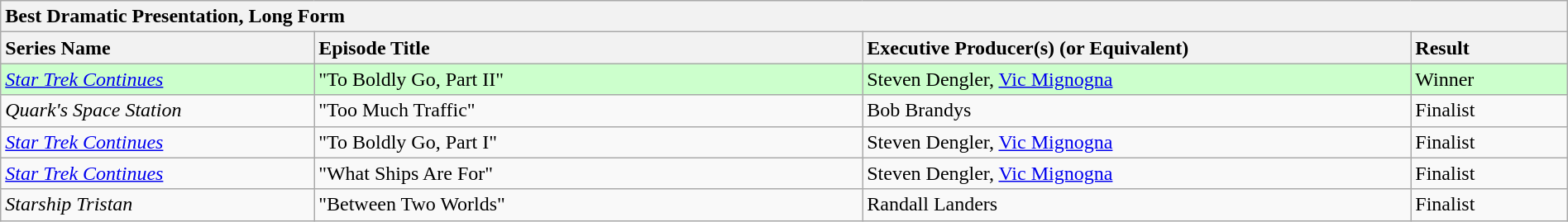<table class="wikitable" width=100%>
<tr>
<th colspan="4" ! style="text-align:left;">Best Dramatic Presentation, Long Form</th>
</tr>
<tr>
<th style="text-align:left; width: 20%;"><strong>Series Name</strong></th>
<th style="text-align:left; width: 35%;"><strong>Episode Title</strong></th>
<th style="text-align:left; width: 35%;"><strong>Executive Producer(s) (or Equivalent)</strong></th>
<th style="text-align:left; width: 10%;"><strong>Result</strong></th>
</tr>
<tr style="background-color:#ccffcc;">
<td><em><a href='#'>Star Trek Continues</a></em></td>
<td>"To Boldly Go, Part II"</td>
<td>Steven Dengler, <a href='#'>Vic Mignogna</a></td>
<td>Winner</td>
</tr>
<tr>
<td><em>Quark's Space Station</em></td>
<td>"Too Much Traffic"</td>
<td>Bob Brandys</td>
<td>Finalist</td>
</tr>
<tr>
<td><em><a href='#'>Star Trek Continues</a></em></td>
<td>"To Boldly Go, Part I"</td>
<td>Steven Dengler, <a href='#'>Vic Mignogna</a></td>
<td>Finalist</td>
</tr>
<tr>
<td><em><a href='#'>Star Trek Continues</a></em></td>
<td>"What Ships Are For"</td>
<td>Steven Dengler, <a href='#'>Vic Mignogna</a></td>
<td>Finalist</td>
</tr>
<tr>
<td><em>Starship Tristan</em></td>
<td>"Between Two Worlds"</td>
<td>Randall Landers</td>
<td>Finalist</td>
</tr>
</table>
